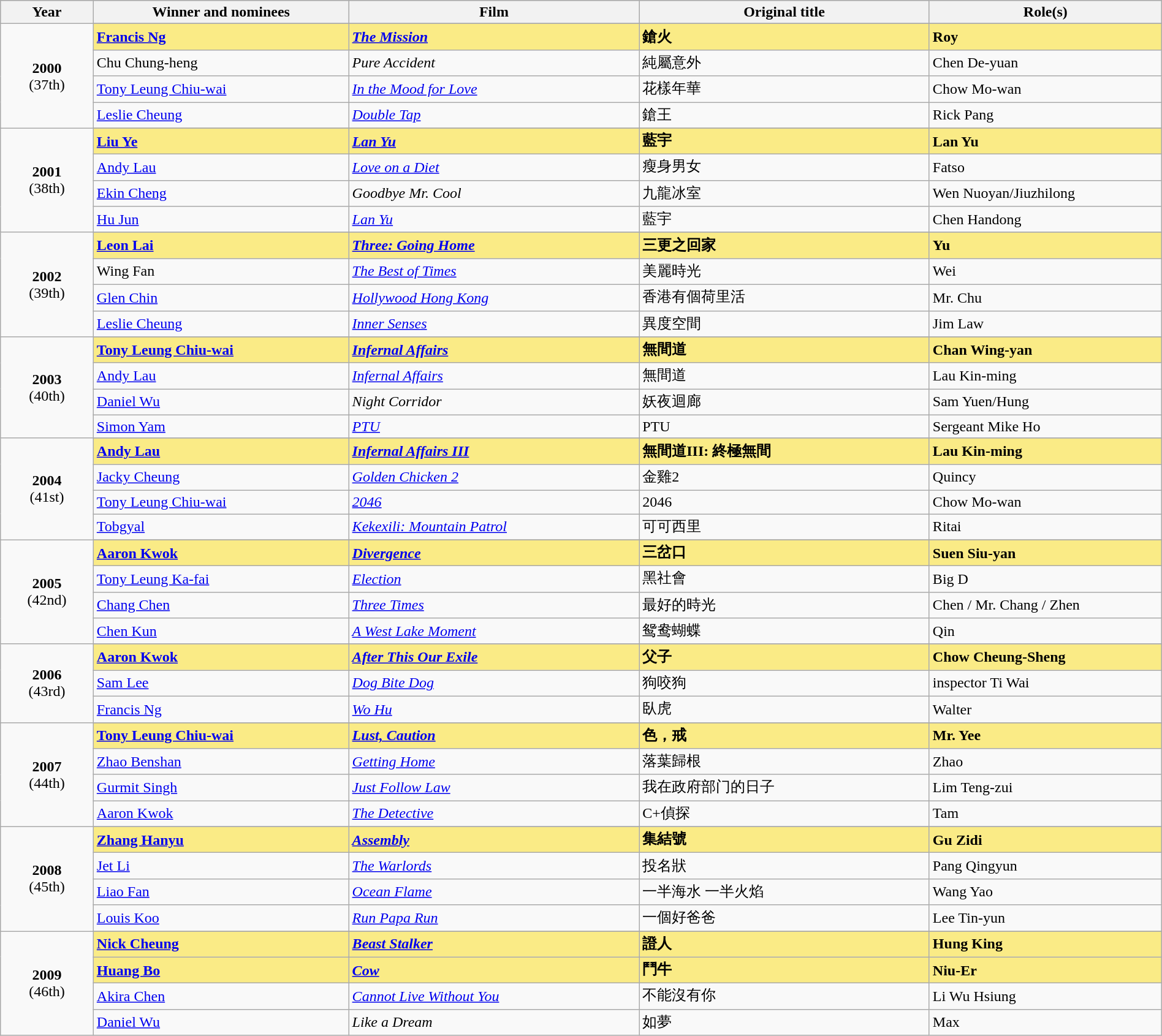<table class="wikitable" style="width:100%">
<tr style="background:#bebebe;">
<th style="width:8%;">Year</th>
<th style="width:22%;">Winner and nominees</th>
<th style="width:25%;">Film</th>
<th style="width:25%;">Original title</th>
<th style="width:20%;">Role(s)</th>
</tr>
<tr>
<td rowspan="5" style="text-align:center"><strong>2000</strong><br>(37th)</td>
</tr>
<tr style="background:#FAEB86">
<td><strong><a href='#'>Francis Ng</a></strong></td>
<td><strong><em><a href='#'>The Mission</a></em></strong></td>
<td><strong>鎗火</strong></td>
<td><strong>Roy</strong></td>
</tr>
<tr>
<td>Chu Chung-heng</td>
<td><em>Pure Accident</em></td>
<td>純屬意外</td>
<td>Chen De-yuan</td>
</tr>
<tr>
<td><a href='#'>Tony Leung Chiu-wai</a></td>
<td><em><a href='#'>In the Mood for Love</a></em></td>
<td>花樣年華</td>
<td>Chow Mo-wan</td>
</tr>
<tr>
<td><a href='#'>Leslie Cheung</a></td>
<td><em><a href='#'>Double Tap</a></em></td>
<td>鎗王</td>
<td>Rick Pang</td>
</tr>
<tr>
<td rowspan="5" style="text-align:center"><strong>2001</strong><br>(38th)</td>
</tr>
<tr style="background:#FAEB86">
<td><strong><a href='#'>Liu Ye</a></strong></td>
<td><strong><em><a href='#'>Lan Yu</a></em></strong></td>
<td><strong>藍宇</strong></td>
<td><strong>Lan Yu</strong></td>
</tr>
<tr>
<td><a href='#'>Andy Lau</a></td>
<td><em><a href='#'>Love on a Diet</a></em></td>
<td>瘦身男女</td>
<td>Fatso</td>
</tr>
<tr>
<td><a href='#'>Ekin Cheng</a></td>
<td><em>Goodbye Mr. Cool</em></td>
<td>九龍冰室</td>
<td>Wen Nuoyan/Jiuzhilong</td>
</tr>
<tr>
<td><a href='#'>Hu Jun</a></td>
<td><em><a href='#'>Lan Yu</a></em></td>
<td>藍宇</td>
<td>Chen Handong</td>
</tr>
<tr>
<td rowspan="5" style="text-align:center"><strong>2002</strong><br>(39th)</td>
</tr>
<tr style="background:#FAEB86">
<td><strong><a href='#'>Leon Lai</a></strong></td>
<td><strong><em><a href='#'>Three: Going Home</a></em></strong></td>
<td><strong>三更之回家</strong></td>
<td><strong>Yu</strong></td>
</tr>
<tr>
<td>Wing Fan</td>
<td><em><a href='#'>The Best of Times</a></em></td>
<td>美麗時光</td>
<td>Wei</td>
</tr>
<tr>
<td><a href='#'>Glen Chin</a></td>
<td><em><a href='#'>Hollywood Hong Kong</a></em></td>
<td>香港有個荷里活</td>
<td>Mr. Chu</td>
</tr>
<tr>
<td><a href='#'>Leslie Cheung</a></td>
<td><em><a href='#'>Inner Senses</a></em></td>
<td>異度空間</td>
<td>Jim Law</td>
</tr>
<tr>
<td rowspan="5" style="text-align:center"><strong>2003</strong><br>(40th)</td>
</tr>
<tr style="background:#FAEB86">
<td><strong><a href='#'>Tony Leung Chiu-wai</a></strong></td>
<td><strong><em><a href='#'>Infernal Affairs</a></em></strong></td>
<td><strong>無間道</strong></td>
<td><strong>Chan Wing-yan</strong></td>
</tr>
<tr>
<td><a href='#'>Andy Lau</a></td>
<td><em><a href='#'>Infernal Affairs</a></em></td>
<td>無間道</td>
<td>Lau Kin-ming</td>
</tr>
<tr>
<td><a href='#'>Daniel Wu</a></td>
<td><em>Night Corridor</em></td>
<td>妖夜迴廊</td>
<td>Sam Yuen/Hung</td>
</tr>
<tr>
<td><a href='#'>Simon Yam</a></td>
<td><em><a href='#'>PTU</a></em></td>
<td>PTU</td>
<td>Sergeant Mike Ho</td>
</tr>
<tr>
<td rowspan="5" style="text-align:center"><strong>2004</strong><br>(41st)</td>
</tr>
<tr style="background:#FAEB86">
<td><strong><a href='#'>Andy Lau</a></strong></td>
<td><strong><em><a href='#'>Infernal Affairs III</a></em></strong></td>
<td><strong>無間道III: 終極無間</strong></td>
<td><strong>Lau Kin-ming</strong></td>
</tr>
<tr>
<td><a href='#'>Jacky Cheung</a></td>
<td><em><a href='#'>Golden Chicken 2</a></em></td>
<td>金雞2</td>
<td>Quincy</td>
</tr>
<tr>
<td><a href='#'>Tony Leung Chiu-wai</a></td>
<td><em><a href='#'>2046</a></em></td>
<td>2046</td>
<td>Chow Mo-wan</td>
</tr>
<tr>
<td><a href='#'>Tobgyal</a></td>
<td><em><a href='#'>Kekexili: Mountain Patrol</a></em></td>
<td>可可西里</td>
<td>Ritai</td>
</tr>
<tr>
<td rowspan="5" style="text-align:center"><strong>2005</strong><br>(42nd)</td>
</tr>
<tr style="background:#FAEB86">
<td><strong><a href='#'>Aaron Kwok</a></strong></td>
<td><strong><em><a href='#'>Divergence</a></em></strong></td>
<td><strong>三岔口</strong></td>
<td><strong>Suen Siu-yan</strong></td>
</tr>
<tr>
<td><a href='#'>Tony Leung Ka-fai</a></td>
<td><em><a href='#'>Election</a></em></td>
<td>黑社會</td>
<td>Big D</td>
</tr>
<tr>
<td><a href='#'>Chang Chen</a></td>
<td><em><a href='#'>Three Times</a></em></td>
<td>最好的時光</td>
<td>Chen / Mr. Chang / Zhen</td>
</tr>
<tr>
<td><a href='#'>Chen Kun</a></td>
<td><em><a href='#'>A West Lake Moment</a></em></td>
<td>鸳鸯蝴蝶</td>
<td>Qin</td>
</tr>
<tr>
<td rowspan="4" style="text-align:center"><strong>2006</strong><br>(43rd)</td>
</tr>
<tr style="background:#FAEB86">
<td><strong><a href='#'>Aaron Kwok</a></strong></td>
<td><strong><em><a href='#'>After This Our Exile</a></em></strong></td>
<td><strong>父子</strong></td>
<td><strong>Chow Cheung-Sheng</strong></td>
</tr>
<tr>
<td><a href='#'>Sam Lee</a></td>
<td><em><a href='#'>Dog Bite Dog</a></em></td>
<td>狗咬狗</td>
<td>inspector Ti Wai</td>
</tr>
<tr>
<td><a href='#'>Francis Ng</a></td>
<td><em><a href='#'>Wo Hu</a></em></td>
<td>臥虎</td>
<td>Walter</td>
</tr>
<tr>
<td rowspan="5" style="text-align:center"><strong>2007</strong><br>(44th)</td>
</tr>
<tr style="background:#FAEB86">
<td><strong><a href='#'>Tony Leung Chiu-wai</a></strong></td>
<td><strong><em><a href='#'>Lust, Caution</a></em></strong></td>
<td><strong>色，戒</strong></td>
<td><strong>Mr. Yee</strong></td>
</tr>
<tr>
<td><a href='#'>Zhao Benshan</a></td>
<td><em><a href='#'>Getting Home</a></em></td>
<td>落葉歸根</td>
<td>Zhao</td>
</tr>
<tr>
<td><a href='#'>Gurmit Singh</a></td>
<td><em><a href='#'>Just Follow Law</a></em></td>
<td>我在政府部门的日子</td>
<td>Lim Teng-zui</td>
</tr>
<tr>
<td><a href='#'>Aaron Kwok</a></td>
<td><em><a href='#'>The Detective</a></em></td>
<td>C+偵探</td>
<td>Tam</td>
</tr>
<tr>
<td rowspan="5" style="text-align:center"><strong>2008</strong><br>(45th)</td>
</tr>
<tr style="background:#FAEB86">
<td><strong><a href='#'>Zhang Hanyu</a></strong></td>
<td><strong><em><a href='#'>Assembly</a></em></strong></td>
<td><strong>集結號</strong></td>
<td><strong>Gu Zidi</strong></td>
</tr>
<tr>
<td><a href='#'>Jet Li</a></td>
<td><em><a href='#'>The Warlords</a></em></td>
<td>投名狀</td>
<td>Pang Qingyun</td>
</tr>
<tr>
<td><a href='#'>Liao Fan</a></td>
<td><em><a href='#'>Ocean Flame</a></em></td>
<td>一半海水 一半火焰</td>
<td>Wang Yao</td>
</tr>
<tr>
<td><a href='#'>Louis Koo</a></td>
<td><em><a href='#'>Run Papa Run</a></em></td>
<td>一個好爸爸</td>
<td>Lee Tin-yun</td>
</tr>
<tr>
<td rowspan="5" style="text-align:center"><strong>2009</strong><br>(46th)</td>
</tr>
<tr style="background:#FAEB86">
<td><strong><a href='#'>Nick Cheung</a></strong></td>
<td><strong><em><a href='#'>Beast Stalker</a></em></strong></td>
<td><strong>證人</strong></td>
<td><strong>Hung King</strong></td>
</tr>
<tr style="background:#FAEB86">
<td><strong><a href='#'>Huang Bo</a></strong></td>
<td><strong><em><a href='#'>Cow</a></em></strong></td>
<td><strong>鬥牛</strong></td>
<td><strong>Niu-Er</strong></td>
</tr>
<tr>
<td><a href='#'>Akira Chen</a></td>
<td><em><a href='#'>Cannot Live Without You</a></em></td>
<td>不能沒有你</td>
<td>Li Wu Hsiung</td>
</tr>
<tr>
<td><a href='#'>Daniel Wu</a></td>
<td><em>Like a Dream</em></td>
<td>如夢</td>
<td>Max</td>
</tr>
</table>
